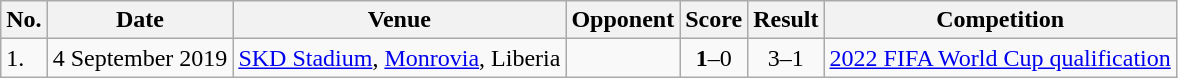<table class="wikitable" style="font-size:100%;">
<tr>
<th>No.</th>
<th>Date</th>
<th>Venue</th>
<th>Opponent</th>
<th>Score</th>
<th>Result</th>
<th>Competition</th>
</tr>
<tr>
<td>1.</td>
<td>4 September 2019</td>
<td><a href='#'>SKD Stadium</a>, <a href='#'>Monrovia</a>, Liberia</td>
<td></td>
<td align=center><strong>1</strong>–0</td>
<td align=center>3–1</td>
<td><a href='#'>2022 FIFA World Cup qualification</a></td>
</tr>
</table>
